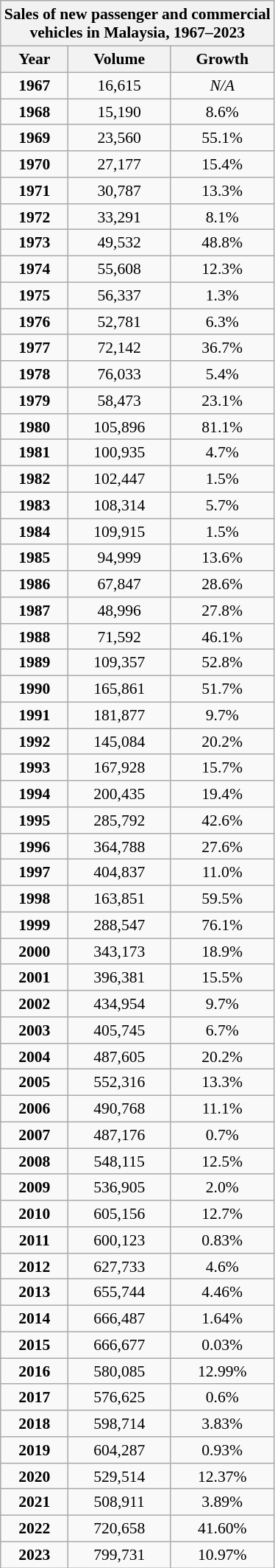<table class="wikitable" style="text-align: center; font-size:90%;" align="left">
<tr>
<th colspan="3">Sales of new passenger and commercial<br>vehicles in Malaysia, 1967–2023 </th>
</tr>
<tr>
<th>Year</th>
<th>Volume</th>
<th>Growth</th>
</tr>
<tr>
<td><strong>1967</strong></td>
<td>16,615</td>
<td><em>N/A</em></td>
</tr>
<tr>
<td><strong>1968</strong></td>
<td>15,190</td>
<td> 8.6%</td>
</tr>
<tr>
<td><strong>1969</strong></td>
<td>23,560</td>
<td> 55.1%</td>
</tr>
<tr>
<td><strong>1970</strong></td>
<td>27,177</td>
<td> 15.4%</td>
</tr>
<tr>
<td><strong>1971</strong></td>
<td>30,787</td>
<td> 13.3%</td>
</tr>
<tr>
<td><strong>1972</strong></td>
<td>33,291</td>
<td> 8.1%</td>
</tr>
<tr>
<td><strong>1973</strong></td>
<td>49,532</td>
<td> 48.8%</td>
</tr>
<tr>
<td><strong>1974</strong></td>
<td>55,608</td>
<td> 12.3%</td>
</tr>
<tr>
<td><strong>1975</strong></td>
<td>56,337</td>
<td> 1.3%</td>
</tr>
<tr>
<td><strong>1976</strong></td>
<td>52,781</td>
<td> 6.3%</td>
</tr>
<tr>
<td><strong>1977</strong></td>
<td>72,142</td>
<td> 36.7%</td>
</tr>
<tr>
<td><strong>1978</strong></td>
<td>76,033</td>
<td> 5.4%</td>
</tr>
<tr>
<td><strong>1979</strong></td>
<td>58,473</td>
<td> 23.1%</td>
</tr>
<tr>
<td><strong>1980</strong></td>
<td>105,896</td>
<td> 81.1%</td>
</tr>
<tr>
<td><strong>1981</strong></td>
<td>100,935</td>
<td> 4.7%</td>
</tr>
<tr>
<td><strong>1982</strong></td>
<td>102,447</td>
<td> 1.5%</td>
</tr>
<tr>
<td><strong>1983</strong></td>
<td>108,314</td>
<td> 5.7%</td>
</tr>
<tr>
<td><strong>1984</strong></td>
<td>109,915</td>
<td> 1.5%</td>
</tr>
<tr>
<td><strong>1985</strong></td>
<td>94,999</td>
<td> 13.6%</td>
</tr>
<tr>
<td><strong>1986</strong></td>
<td>67,847</td>
<td> 28.6%</td>
</tr>
<tr>
<td><strong>1987</strong></td>
<td>48,996</td>
<td> 27.8%</td>
</tr>
<tr>
<td><strong>1988</strong></td>
<td>71,592</td>
<td> 46.1%</td>
</tr>
<tr>
<td><strong>1989</strong></td>
<td>109,357</td>
<td> 52.8%</td>
</tr>
<tr>
<td><strong>1990</strong></td>
<td>165,861</td>
<td> 51.7%</td>
</tr>
<tr>
<td><strong>1991</strong></td>
<td>181,877</td>
<td> 9.7%</td>
</tr>
<tr>
<td><strong>1992</strong></td>
<td>145,084</td>
<td> 20.2%</td>
</tr>
<tr>
<td><strong>1993</strong></td>
<td>167,928</td>
<td> 15.7%</td>
</tr>
<tr>
<td><strong>1994</strong></td>
<td>200,435</td>
<td> 19.4%</td>
</tr>
<tr>
<td><strong>1995</strong></td>
<td>285,792</td>
<td> 42.6%</td>
</tr>
<tr>
<td><strong>1996</strong></td>
<td>364,788</td>
<td> 27.6%</td>
</tr>
<tr>
<td><strong>1997</strong></td>
<td>404,837</td>
<td> 11.0%</td>
</tr>
<tr>
<td><strong>1998</strong></td>
<td>163,851</td>
<td> 59.5%</td>
</tr>
<tr>
<td><strong>1999</strong></td>
<td>288,547</td>
<td> 76.1%</td>
</tr>
<tr>
<td><strong>2000</strong></td>
<td>343,173</td>
<td> 18.9%</td>
</tr>
<tr>
<td><strong>2001</strong></td>
<td>396,381</td>
<td> 15.5%</td>
</tr>
<tr>
<td><strong>2002</strong></td>
<td>434,954</td>
<td> 9.7%</td>
</tr>
<tr>
<td><strong>2003</strong></td>
<td>405,745</td>
<td> 6.7%</td>
</tr>
<tr>
<td><strong>2004</strong></td>
<td>487,605</td>
<td> 20.2%</td>
</tr>
<tr>
<td><strong>2005</strong></td>
<td>552,316</td>
<td> 13.3%</td>
</tr>
<tr>
<td><strong>2006</strong></td>
<td>490,768</td>
<td> 11.1%</td>
</tr>
<tr>
<td><strong>2007</strong></td>
<td>487,176</td>
<td> 0.7%</td>
</tr>
<tr>
<td><strong>2008</strong></td>
<td>548,115</td>
<td> 12.5%</td>
</tr>
<tr>
<td><strong>2009</strong></td>
<td>536,905</td>
<td> 2.0%</td>
</tr>
<tr>
<td><strong>2010</strong></td>
<td>605,156</td>
<td> 12.7%</td>
</tr>
<tr>
<td><strong>2011</strong></td>
<td>600,123</td>
<td> 0.83%</td>
</tr>
<tr>
<td><strong>2012</strong></td>
<td>627,733</td>
<td> 4.6%</td>
</tr>
<tr>
<td><strong>2013</strong></td>
<td>655,744</td>
<td> 4.46%</td>
</tr>
<tr>
<td><strong>2014</strong></td>
<td>666,487</td>
<td> 1.64%</td>
</tr>
<tr>
<td><strong>2015</strong></td>
<td>666,677</td>
<td> 0.03%</td>
</tr>
<tr>
<td><strong>2016</strong></td>
<td>580,085</td>
<td> 12.99%</td>
</tr>
<tr>
<td><strong>2017</strong></td>
<td>576,625</td>
<td> 0.6%</td>
</tr>
<tr>
<td><strong>2018</strong></td>
<td>598,714</td>
<td> 3.83%</td>
</tr>
<tr>
<td><strong>2019</strong></td>
<td>604,287</td>
<td> 0.93%</td>
</tr>
<tr>
<td><strong>2020</strong></td>
<td>529,514</td>
<td> 12.37%</td>
</tr>
<tr>
<td><strong>2021</strong></td>
<td>508,911</td>
<td> 3.89%</td>
</tr>
<tr>
<td><strong>2022</strong></td>
<td>720,658</td>
<td> 41.60%</td>
</tr>
<tr>
<td><strong>2023</strong></td>
<td>799,731</td>
<td> 10.97%</td>
</tr>
</table>
